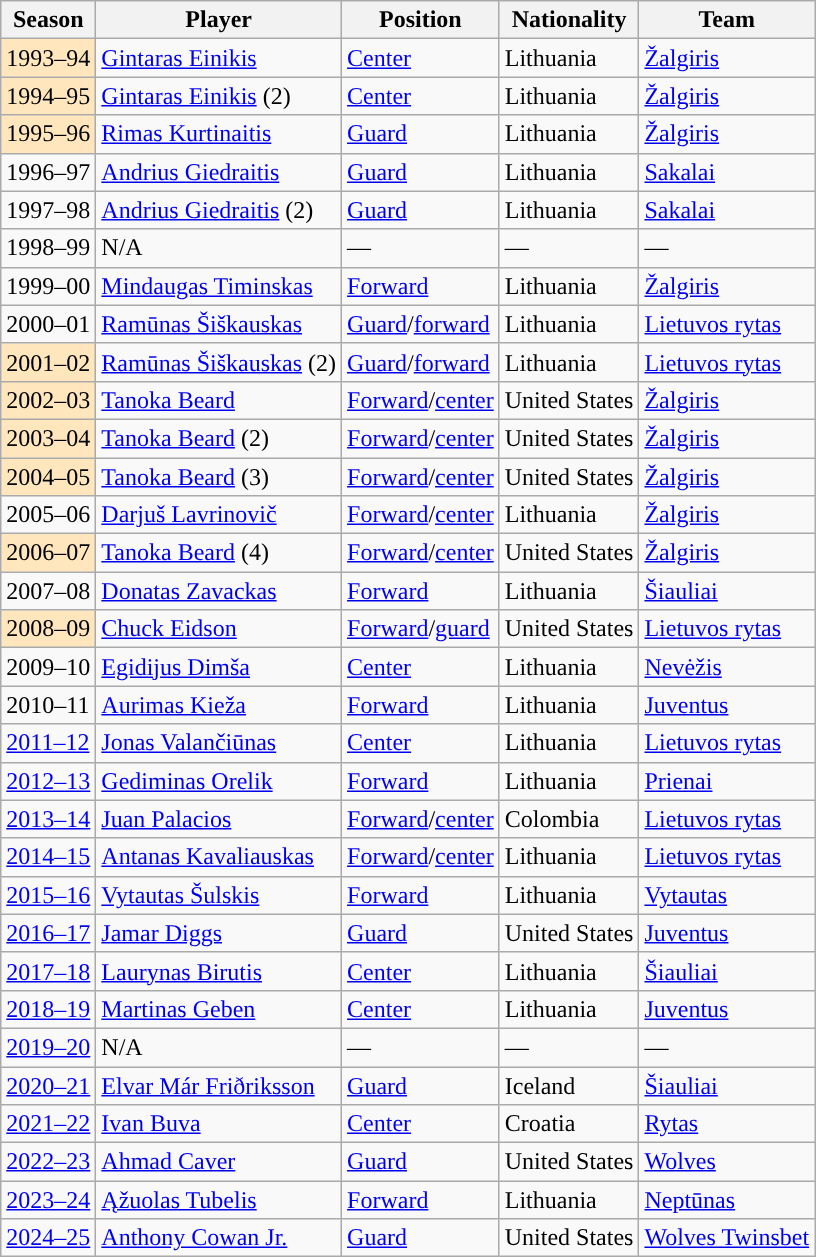<table class="wikitable plainrowheaders sortable" summary="Season (sortable), Player (sortable), Position (sortable), Nationality (sortable) and Team (sortable)">
<tr>
<th scope="col">Season</th>
<th scope="col">Player</th>
<th scope="col">Position</th>
<th scope="col">Nationality</th>
<th scope="col">Team</th>
</tr>
<tr>
<td style="background-color:#FFE6BD">1993–94</td>
<td><a href='#'>Gintaras Einikis</a></td>
<td><a href='#'>Center</a></td>
<td> Lithuania</td>
<td><a href='#'>Žalgiris</a></td>
</tr>
<tr>
<td style="background-color:#FFE6BD">1994–95</td>
<td><a href='#'>Gintaras Einikis</a> (2)</td>
<td><a href='#'>Center</a></td>
<td> Lithuania</td>
<td><a href='#'>Žalgiris</a></td>
</tr>
<tr>
<td style="background-color:#FFE6BD">1995–96</td>
<td><a href='#'>Rimas Kurtinaitis</a></td>
<td><a href='#'>Guard</a></td>
<td> Lithuania</td>
<td><a href='#'>Žalgiris</a></td>
</tr>
<tr>
<td>1996–97</td>
<td><a href='#'>Andrius Giedraitis</a></td>
<td><a href='#'>Guard</a></td>
<td> Lithuania</td>
<td><a href='#'>Sakalai</a></td>
</tr>
<tr>
<td>1997–98</td>
<td><a href='#'>Andrius Giedraitis</a> (2)</td>
<td><a href='#'>Guard</a></td>
<td> Lithuania</td>
<td><a href='#'>Sakalai</a></td>
</tr>
<tr>
<td>1998–99</td>
<td>N/A</td>
<td>—</td>
<td>—</td>
<td>—</td>
</tr>
<tr>
<td>1999–00</td>
<td><a href='#'>Mindaugas Timinskas</a></td>
<td><a href='#'>Forward</a></td>
<td> Lithuania</td>
<td><a href='#'>Žalgiris</a></td>
</tr>
<tr>
<td>2000–01</td>
<td><a href='#'>Ramūnas Šiškauskas</a></td>
<td><a href='#'>Guard</a>/<a href='#'>forward</a></td>
<td> Lithuania</td>
<td><a href='#'>Lietuvos rytas</a></td>
</tr>
<tr>
<td style="background-color:#FFE6BD">2001–02</td>
<td><a href='#'>Ramūnas Šiškauskas</a> (2)</td>
<td><a href='#'>Guard</a>/<a href='#'>forward</a></td>
<td> Lithuania</td>
<td><a href='#'>Lietuvos rytas</a></td>
</tr>
<tr>
<td style="background-color:#FFE6BD">2002–03</td>
<td><a href='#'>Tanoka Beard</a></td>
<td><a href='#'>Forward</a>/<a href='#'>center</a></td>
<td> United States</td>
<td><a href='#'>Žalgiris</a></td>
</tr>
<tr>
<td style="background-color:#FFE6BD">2003–04</td>
<td><a href='#'>Tanoka Beard</a> (2)</td>
<td><a href='#'>Forward</a>/<a href='#'>center</a></td>
<td> United States</td>
<td><a href='#'>Žalgiris</a></td>
</tr>
<tr>
<td style="background-color:#FFE6BD">2004–05</td>
<td><a href='#'>Tanoka Beard</a> (3)</td>
<td><a href='#'>Forward</a>/<a href='#'>center</a></td>
<td> United States</td>
<td><a href='#'>Žalgiris</a></td>
</tr>
<tr>
<td>2005–06</td>
<td><a href='#'>Darjuš Lavrinovič</a></td>
<td><a href='#'>Forward</a>/<a href='#'>center</a></td>
<td> Lithuania</td>
<td><a href='#'>Žalgiris</a></td>
</tr>
<tr>
<td style="background-color:#FFE6BD">2006–07</td>
<td><a href='#'>Tanoka Beard</a> (4)</td>
<td><a href='#'>Forward</a>/<a href='#'>center</a></td>
<td> United States</td>
<td><a href='#'>Žalgiris</a></td>
</tr>
<tr>
<td>2007–08</td>
<td><a href='#'>Donatas Zavackas</a></td>
<td><a href='#'>Forward</a></td>
<td> Lithuania</td>
<td><a href='#'>Šiauliai</a></td>
</tr>
<tr>
<td style="background-color:#FFE6BD">2008–09</td>
<td><a href='#'>Chuck Eidson</a></td>
<td><a href='#'>Forward</a>/<a href='#'>guard</a></td>
<td> United States</td>
<td><a href='#'>Lietuvos rytas</a></td>
</tr>
<tr>
<td>2009–10</td>
<td><a href='#'>Egidijus Dimša</a></td>
<td><a href='#'>Center</a></td>
<td> Lithuania</td>
<td><a href='#'>Nevėžis</a></td>
</tr>
<tr>
<td>2010–11</td>
<td><a href='#'>Aurimas Kieža</a></td>
<td><a href='#'>Forward</a></td>
<td> Lithuania</td>
<td><a href='#'>Juventus</a></td>
</tr>
<tr>
<td><a href='#'>2011–12</a></td>
<td><a href='#'>Jonas Valančiūnas</a></td>
<td><a href='#'>Center</a></td>
<td> Lithuania</td>
<td><a href='#'>Lietuvos rytas</a></td>
</tr>
<tr>
<td><a href='#'>2012–13</a></td>
<td><a href='#'>Gediminas Orelik</a></td>
<td><a href='#'>Forward</a></td>
<td> Lithuania</td>
<td><a href='#'>Prienai</a></td>
</tr>
<tr>
<td><a href='#'>2013–14</a></td>
<td><a href='#'>Juan Palacios</a></td>
<td><a href='#'>Forward</a>/<a href='#'>center</a></td>
<td> Colombia</td>
<td><a href='#'>Lietuvos rytas</a></td>
</tr>
<tr>
<td><a href='#'>2014–15</a></td>
<td><a href='#'>Antanas Kavaliauskas</a></td>
<td><a href='#'>Forward</a>/<a href='#'>center</a></td>
<td> Lithuania</td>
<td><a href='#'>Lietuvos rytas</a></td>
</tr>
<tr>
<td><a href='#'>2015–16</a></td>
<td><a href='#'>Vytautas Šulskis</a></td>
<td><a href='#'>Forward</a></td>
<td> Lithuania</td>
<td><a href='#'>Vytautas</a></td>
</tr>
<tr>
<td><a href='#'>2016–17</a></td>
<td><a href='#'>Jamar Diggs</a></td>
<td><a href='#'>Guard</a></td>
<td> United States</td>
<td><a href='#'>Juventus</a></td>
</tr>
<tr>
<td><a href='#'>2017–18</a></td>
<td><a href='#'>Laurynas Birutis</a></td>
<td><a href='#'>Center</a></td>
<td> Lithuania</td>
<td><a href='#'>Šiauliai</a></td>
</tr>
<tr>
<td><a href='#'>2018–19</a></td>
<td><a href='#'>Martinas Geben</a></td>
<td><a href='#'>Center</a></td>
<td> Lithuania</td>
<td><a href='#'>Juventus</a></td>
</tr>
<tr>
<td><a href='#'>2019–20</a></td>
<td>N/A</td>
<td>—</td>
<td>—</td>
<td>—</td>
</tr>
<tr>
<td><a href='#'>2020–21</a></td>
<td><a href='#'>Elvar Már Friðriksson</a></td>
<td><a href='#'>Guard</a></td>
<td> Iceland</td>
<td><a href='#'>Šiauliai</a></td>
</tr>
<tr>
<td><a href='#'>2021–22</a></td>
<td><a href='#'>Ivan Buva</a></td>
<td><a href='#'>Center</a></td>
<td> Croatia</td>
<td><a href='#'>Rytas</a></td>
</tr>
<tr>
<td><a href='#'>2022–23</a></td>
<td><a href='#'>Ahmad Caver</a></td>
<td><a href='#'>Guard</a></td>
<td> United States</td>
<td><a href='#'>Wolves</a></td>
</tr>
<tr>
<td><a href='#'>2023–24</a></td>
<td><a href='#'>Ąžuolas Tubelis</a></td>
<td><a href='#'>Forward</a></td>
<td> Lithuania</td>
<td><a href='#'>Neptūnas</a></td>
</tr>
<tr>
<td><a href='#'>2024–25</a></td>
<td><a href='#'>Anthony Cowan Jr.</a></td>
<td><a href='#'>Guard</a></td>
<td> United States</td>
<td><a href='#'>Wolves Twinsbet</a></td>
</tr>
</table>
